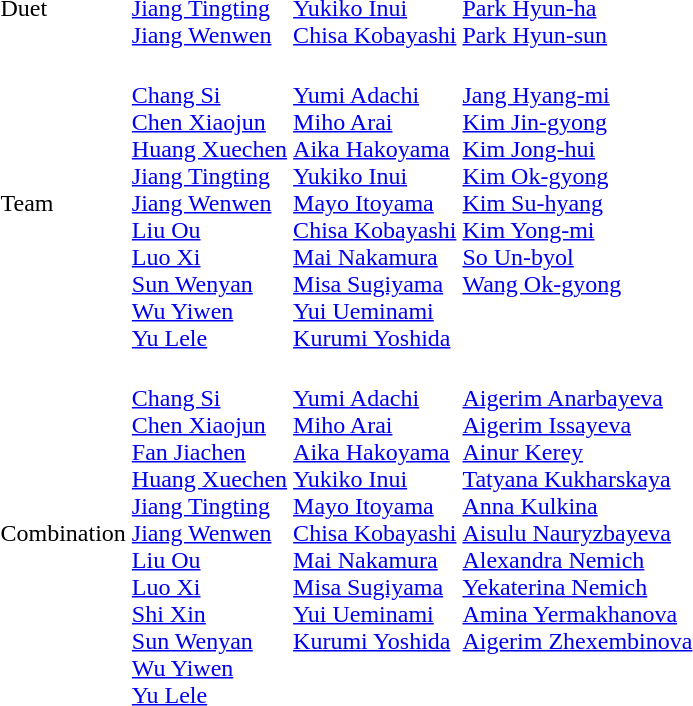<table>
<tr>
<td>Duet<br></td>
<td><br><a href='#'>Jiang Tingting</a><br><a href='#'>Jiang Wenwen</a></td>
<td><br><a href='#'>Yukiko Inui</a><br><a href='#'>Chisa Kobayashi</a></td>
<td><br><a href='#'>Park Hyun-ha</a><br><a href='#'>Park Hyun-sun</a></td>
</tr>
<tr>
<td>Team<br></td>
<td><br><a href='#'>Chang Si</a><br><a href='#'>Chen Xiaojun</a><br><a href='#'>Huang Xuechen</a><br><a href='#'>Jiang Tingting</a><br><a href='#'>Jiang Wenwen</a><br><a href='#'>Liu Ou</a><br><a href='#'>Luo Xi</a><br><a href='#'>Sun Wenyan</a><br><a href='#'>Wu Yiwen</a><br><a href='#'>Yu Lele</a></td>
<td><br><a href='#'>Yumi Adachi</a><br><a href='#'>Miho Arai</a><br><a href='#'>Aika Hakoyama</a><br><a href='#'>Yukiko Inui</a><br><a href='#'>Mayo Itoyama</a><br><a href='#'>Chisa Kobayashi</a><br><a href='#'>Mai Nakamura</a><br><a href='#'>Misa Sugiyama</a><br><a href='#'>Yui Ueminami</a><br><a href='#'>Kurumi Yoshida</a></td>
<td valign=top><br><a href='#'>Jang Hyang-mi</a><br><a href='#'>Kim Jin-gyong</a><br><a href='#'>Kim Jong-hui</a><br><a href='#'>Kim Ok-gyong</a><br><a href='#'>Kim Su-hyang</a><br><a href='#'>Kim Yong-mi</a><br><a href='#'>So Un-byol</a><br><a href='#'>Wang Ok-gyong</a></td>
</tr>
<tr>
<td>Combination<br></td>
<td><br><a href='#'>Chang Si</a><br><a href='#'>Chen Xiaojun</a><br><a href='#'>Fan Jiachen</a><br><a href='#'>Huang Xuechen</a><br><a href='#'>Jiang Tingting</a><br><a href='#'>Jiang Wenwen</a><br><a href='#'>Liu Ou</a><br><a href='#'>Luo Xi</a><br><a href='#'>Shi Xin</a><br><a href='#'>Sun Wenyan</a><br><a href='#'>Wu Yiwen</a><br><a href='#'>Yu Lele</a></td>
<td valign=top><br><a href='#'>Yumi Adachi</a><br><a href='#'>Miho Arai</a><br><a href='#'>Aika Hakoyama</a><br><a href='#'>Yukiko Inui</a><br><a href='#'>Mayo Itoyama</a><br><a href='#'>Chisa Kobayashi</a><br><a href='#'>Mai Nakamura</a><br><a href='#'>Misa Sugiyama</a><br><a href='#'>Yui Ueminami</a><br><a href='#'>Kurumi Yoshida</a></td>
<td valign=top><br><a href='#'>Aigerim Anarbayeva</a><br><a href='#'>Aigerim Issayeva</a><br><a href='#'>Ainur Kerey</a><br><a href='#'>Tatyana Kukharskaya</a><br><a href='#'>Anna Kulkina</a><br><a href='#'>Aisulu Nauryzbayeva</a><br><a href='#'>Alexandra Nemich</a><br><a href='#'>Yekaterina Nemich</a><br><a href='#'>Amina Yermakhanova</a><br><a href='#'>Aigerim Zhexembinova</a></td>
</tr>
</table>
